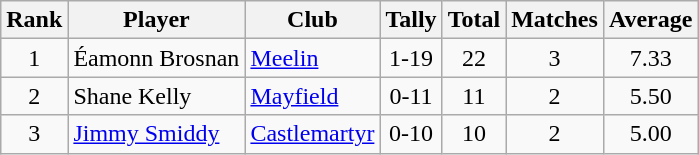<table class="wikitable">
<tr>
<th>Rank</th>
<th>Player</th>
<th>Club</th>
<th>Tally</th>
<th>Total</th>
<th>Matches</th>
<th>Average</th>
</tr>
<tr>
<td rowspan=1 align=center>1</td>
<td>Éamonn Brosnan</td>
<td><a href='#'>Meelin</a></td>
<td align=center>1-19</td>
<td align=center>22</td>
<td align=center>3</td>
<td align=center>7.33</td>
</tr>
<tr>
<td rowspan=1 align=center>2</td>
<td>Shane Kelly</td>
<td><a href='#'>Mayfield</a></td>
<td align=center>0-11</td>
<td align=center>11</td>
<td align=center>2</td>
<td align=center>5.50</td>
</tr>
<tr>
<td rowspan=1 align=center>3</td>
<td><a href='#'>Jimmy Smiddy</a></td>
<td><a href='#'>Castlemartyr</a></td>
<td align=center>0-10</td>
<td align=center>10</td>
<td align=center>2</td>
<td align=center>5.00</td>
</tr>
</table>
